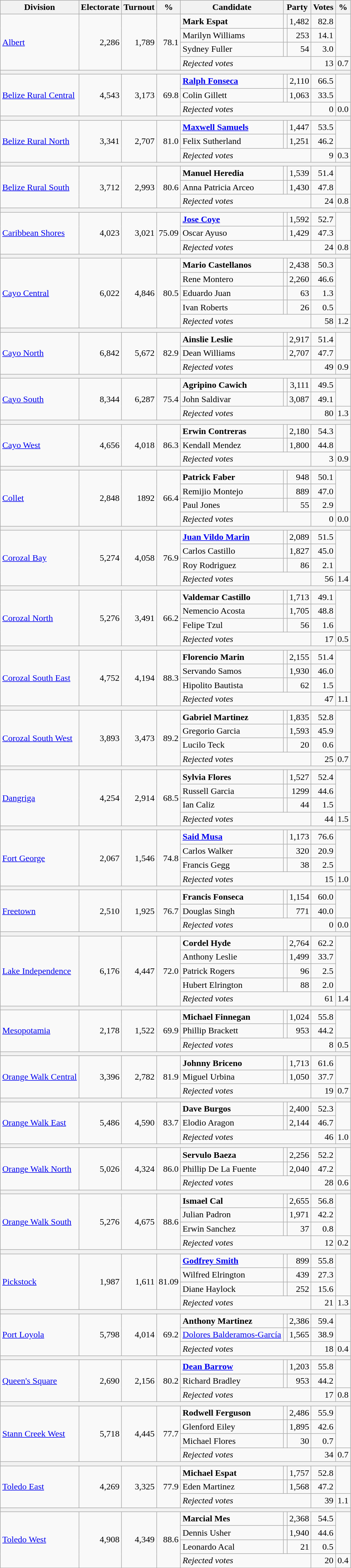<table class="wikitable">
<tr>
<th>Division</th>
<th>Electorate</th>
<th>Turnout</th>
<th>%</th>
<th>Candidate</th>
<th colspan=2>Party</th>
<th>Votes</th>
<th>%</th>
</tr>
<tr>
<td rowspan=4><a href='#'>Albert</a></td>
<td align=right rowspan=4>2,286</td>
<td align=right rowspan=4>1,789</td>
<td align=right rowspan=4>78.1</td>
<td><strong>Mark Espat</strong></td>
<td></td>
<td align=right>1,482</td>
<td align=right>82.8</td>
</tr>
<tr>
<td>Marilyn Williams</td>
<td></td>
<td align=right>253</td>
<td align=right>14.1</td>
</tr>
<tr>
<td>Sydney Fuller</td>
<td></td>
<td align=right>54</td>
<td align=right>3.0</td>
</tr>
<tr>
<td colspan=3><em>Rejected votes</em></td>
<td align=right>13</td>
<td align=right>0.7</td>
</tr>
<tr>
<th colspan=9></th>
</tr>
<tr>
<td rowspan=3><a href='#'>Belize Rural Central</a></td>
<td align=right rowspan=3>4,543</td>
<td align=right rowspan=3>3,173</td>
<td align=right rowspan=3>69.8</td>
<td><strong><a href='#'>Ralph Fonseca</a></strong></td>
<td></td>
<td align=right>2,110</td>
<td align=right>66.5</td>
</tr>
<tr>
<td>Colin Gillett</td>
<td></td>
<td align=right>1,063</td>
<td align=right>33.5</td>
</tr>
<tr>
<td colspan=3><em>Rejected votes</em></td>
<td align=right>0</td>
<td align=right>0.0</td>
</tr>
<tr>
<th colspan=9></th>
</tr>
<tr>
<td rowspan=3><a href='#'>Belize Rural North</a></td>
<td align=right rowspan=3>3,341</td>
<td align=right rowspan=3>2,707</td>
<td align=right rowspan=3>81.0</td>
<td><strong><a href='#'>Maxwell Samuels</a></strong></td>
<td></td>
<td align=right>1,447</td>
<td align=right>53.5</td>
</tr>
<tr>
<td>Felix Sutherland</td>
<td></td>
<td align=right>1,251</td>
<td align=right>46.2</td>
</tr>
<tr>
<td colspan=3><em>Rejected votes</em></td>
<td align=right>9</td>
<td align=right>0.3</td>
</tr>
<tr>
<th colspan=9></th>
</tr>
<tr>
<td rowspan=3><a href='#'>Belize Rural South</a></td>
<td align=right rowspan=3>3,712</td>
<td align=right rowspan=3>2,993</td>
<td align=right rowspan=3>80.6</td>
<td><strong>Manuel Heredia</strong></td>
<td></td>
<td align=right>1,539</td>
<td align=right>51.4</td>
</tr>
<tr>
<td>Anna Patricia Arceo</td>
<td></td>
<td align=right>1,430</td>
<td align=right>47.8</td>
</tr>
<tr>
<td colspan=3><em>Rejected votes</em></td>
<td align=right>24</td>
<td align=right>0.8</td>
</tr>
<tr>
<th colspan=9></th>
</tr>
<tr>
<td rowspan=3><a href='#'>Caribbean Shores</a></td>
<td align=right rowspan=3>4,023</td>
<td align=right rowspan=3>3,021</td>
<td align=right rowspan=3>75.09</td>
<td><strong><a href='#'>Jose Coye</a></strong></td>
<td></td>
<td align=right>1,592</td>
<td align=right>52.7</td>
</tr>
<tr>
<td>Oscar Ayuso</td>
<td></td>
<td align=right>1,429</td>
<td align=right>47.3</td>
</tr>
<tr>
<td colspan=3><em>Rejected votes</em></td>
<td align=right>24</td>
<td align=right>0.8</td>
</tr>
<tr>
<th colspan=9></th>
</tr>
<tr>
<td rowspan=5><a href='#'>Cayo Central</a></td>
<td align=right rowspan=5>6,022</td>
<td align=right rowspan=5>4,846</td>
<td align=right rowspan=5>80.5</td>
<td><strong>Mario Castellanos</strong></td>
<td></td>
<td align=right>2,438</td>
<td align=right>50.3</td>
</tr>
<tr>
<td>Rene Montero</td>
<td></td>
<td align=right>2,260</td>
<td align=right>46.6</td>
</tr>
<tr>
<td>Eduardo Juan</td>
<td></td>
<td align=right>63</td>
<td align=right>1.3</td>
</tr>
<tr>
<td>Ivan Roberts</td>
<td></td>
<td align=right>26</td>
<td align=right>0.5</td>
</tr>
<tr>
<td colspan=3><em>Rejected votes</em></td>
<td align=right>58</td>
<td align=right>1.2</td>
</tr>
<tr>
<th colspan=9></th>
</tr>
<tr>
<td rowspan=3><a href='#'>Cayo North</a></td>
<td align=right rowspan=3>6,842</td>
<td align=right rowspan=3>5,672</td>
<td align=right rowspan=3>82.9</td>
<td><strong>Ainslie Leslie</strong></td>
<td></td>
<td align=right>2,917</td>
<td align=right>51.4</td>
</tr>
<tr>
<td>Dean Williams</td>
<td></td>
<td align=right>2,707</td>
<td align=right>47.7</td>
</tr>
<tr>
<td colspan=3><em>Rejected votes</em></td>
<td align=right>49</td>
<td align=right>0.9</td>
</tr>
<tr>
<th colspan=9></th>
</tr>
<tr>
<td rowspan=3><a href='#'>Cayo South</a></td>
<td align=right rowspan=3>8,344</td>
<td align=right rowspan=3>6,287</td>
<td align=right rowspan=3>75.4</td>
<td><strong>Agripino Cawich</strong></td>
<td></td>
<td align=right>3,111</td>
<td align=right>49.5</td>
</tr>
<tr>
<td>John Saldivar</td>
<td></td>
<td align=right>3,087</td>
<td align=right>49.1</td>
</tr>
<tr>
<td colspan=3><em>Rejected votes</em></td>
<td align=right>80</td>
<td align=right>1.3</td>
</tr>
<tr>
<th colspan=9></th>
</tr>
<tr>
<td rowspan=3><a href='#'>Cayo West</a></td>
<td align=right rowspan=3>4,656</td>
<td align=right rowspan=3>4,018</td>
<td align=right rowspan=3>86.3</td>
<td><strong>Erwin Contreras</strong></td>
<td></td>
<td align=right>2,180</td>
<td align=right>54.3</td>
</tr>
<tr>
<td>Kendall Mendez</td>
<td></td>
<td align=right>1,800</td>
<td align=right>44.8</td>
</tr>
<tr>
<td colspan=3><em>Rejected votes</em></td>
<td align=right>3</td>
<td align=right>0.9</td>
</tr>
<tr>
<th colspan=9></th>
</tr>
<tr>
<td rowspan=4><a href='#'>Collet</a></td>
<td align=right rowspan=4>2,848</td>
<td align=right rowspan=4>1892</td>
<td align=right rowspan=4>66.4</td>
<td><strong>Patrick Faber</strong></td>
<td></td>
<td align=right>948</td>
<td align=right>50.1</td>
</tr>
<tr>
<td>Remijio Montejo</td>
<td></td>
<td align=right>889</td>
<td align=right>47.0</td>
</tr>
<tr>
<td>Paul Jones</td>
<td></td>
<td align=right>55</td>
<td align=right>2.9</td>
</tr>
<tr>
<td colspan=3><em>Rejected votes</em></td>
<td align=right>0</td>
<td align=right>0.0</td>
</tr>
<tr>
<th colspan=9></th>
</tr>
<tr>
<td rowspan=4><a href='#'>Corozal Bay</a></td>
<td align=right rowspan=4>5,274</td>
<td align=right rowspan=4>4,058</td>
<td align=right rowspan=4>76.9</td>
<td><strong><a href='#'>Juan Vildo Marin</a></strong></td>
<td></td>
<td align=right>2,089</td>
<td align=right>51.5</td>
</tr>
<tr>
<td>Carlos Castillo</td>
<td></td>
<td align=right>1,827</td>
<td align=right>45.0</td>
</tr>
<tr>
<td>Roy Rodriguez</td>
<td></td>
<td align=right>86</td>
<td align=right>2.1</td>
</tr>
<tr>
<td colspan=3><em>Rejected votes</em></td>
<td align=right>56</td>
<td align=right>1.4</td>
</tr>
<tr>
<th colspan=9></th>
</tr>
<tr>
<td rowspan=4><a href='#'>Corozal North</a></td>
<td align=right rowspan=4>5,276</td>
<td align=right rowspan=4>3,491</td>
<td align=right rowspan=4>66.2</td>
<td><strong>Valdemar Castillo</strong></td>
<td></td>
<td align=right>1,713</td>
<td align=right>49.1</td>
</tr>
<tr>
<td>Nemencio Acosta</td>
<td></td>
<td align=right>1,705</td>
<td align=right>48.8</td>
</tr>
<tr>
<td>Felipe Tzul</td>
<td></td>
<td align=right>56</td>
<td align=right>1.6</td>
</tr>
<tr>
<td colspan=3><em>Rejected votes</em></td>
<td align=right>17</td>
<td align=right>0.5</td>
</tr>
<tr>
<th colspan=9></th>
</tr>
<tr>
<td rowspan=4><a href='#'>Corozal South East</a></td>
<td align=right rowspan=4>4,752</td>
<td align=right rowspan=4>4,194</td>
<td align=right rowspan=4>88.3</td>
<td><strong>Florencio Marin</strong></td>
<td></td>
<td align=right>2,155</td>
<td align=right>51.4</td>
</tr>
<tr>
<td>Servando Samos</td>
<td></td>
<td align=right>1,930</td>
<td align=right>46.0</td>
</tr>
<tr>
<td>Hipolito Bautista</td>
<td></td>
<td align=right>62</td>
<td align=right>1.5</td>
</tr>
<tr>
<td colspan=3><em>Rejected votes</em></td>
<td align=right>47</td>
<td align=right>1.1</td>
</tr>
<tr>
<th colspan=9></th>
</tr>
<tr>
<td rowspan=4><a href='#'>Corozal South West</a></td>
<td align=right rowspan=4>3,893</td>
<td align=right rowspan=4>3,473</td>
<td align=right rowspan=4>89.2</td>
<td><strong>Gabriel Martinez</strong></td>
<td></td>
<td align=right>1,835</td>
<td align=right>52.8</td>
</tr>
<tr>
<td>Gregorio Garcia</td>
<td></td>
<td align=right>1,593</td>
<td align=right>45.9</td>
</tr>
<tr>
<td>Lucilo Teck</td>
<td></td>
<td align=right>20</td>
<td align=right>0.6</td>
</tr>
<tr>
<td colspan=3><em>Rejected votes</em></td>
<td align=right>25</td>
<td align=right>0.7</td>
</tr>
<tr>
<th colspan=9></th>
</tr>
<tr>
<td rowspan=4><a href='#'>Dangriga</a></td>
<td align=right rowspan=4>4,254</td>
<td align=right rowspan=4>2,914</td>
<td align=right rowspan=4>68.5</td>
<td><strong>Sylvia Flores</strong></td>
<td></td>
<td align=right>1,527</td>
<td align=right>52.4</td>
</tr>
<tr>
<td>Russell Garcia</td>
<td></td>
<td align=right>1299</td>
<td align=right>44.6</td>
</tr>
<tr>
<td>Ian Caliz</td>
<td></td>
<td align=right>44</td>
<td align=right>1.5</td>
</tr>
<tr>
<td colspan=3><em>Rejected votes</em></td>
<td align=right>44</td>
<td align=right>1.5</td>
</tr>
<tr>
<th colspan=9></th>
</tr>
<tr>
<td rowspan=4><a href='#'>Fort George</a></td>
<td align=right rowspan=4>2,067</td>
<td align=right rowspan=4>1,546</td>
<td align=right rowspan=4>74.8</td>
<td><strong><a href='#'>Said Musa</a></strong></td>
<td></td>
<td align=right>1,173</td>
<td align=right>76.6</td>
</tr>
<tr>
<td>Carlos Walker</td>
<td></td>
<td align=right>320</td>
<td align=right>20.9</td>
</tr>
<tr>
<td>Francis Gegg</td>
<td></td>
<td align=right>38</td>
<td align=right>2.5</td>
</tr>
<tr>
<td colspan=3><em>Rejected votes</em></td>
<td align=right>15</td>
<td align=right>1.0</td>
</tr>
<tr>
<th colspan=9></th>
</tr>
<tr>
<td rowspan=3><a href='#'>Freetown</a></td>
<td align=right rowspan=3>2,510</td>
<td align=right rowspan=3>1,925</td>
<td align=right rowspan=3>76.7</td>
<td><strong>Francis Fonseca</strong></td>
<td></td>
<td align=right>1,154</td>
<td align=right>60.0</td>
</tr>
<tr>
<td>Douglas Singh</td>
<td></td>
<td align=right>771</td>
<td align=right>40.0</td>
</tr>
<tr>
<td colspan=3><em>Rejected votes</em></td>
<td align=right>0</td>
<td align=right>0.0</td>
</tr>
<tr>
<th colspan=9></th>
</tr>
<tr>
<td rowspan=5><a href='#'>Lake Independence</a></td>
<td align=right rowspan=5>6,176</td>
<td align=right rowspan=5>4,447</td>
<td align=right rowspan=5>72.0</td>
<td><strong>Cordel Hyde</strong></td>
<td></td>
<td align=right>2,764</td>
<td align=right>62.2</td>
</tr>
<tr>
<td>Anthony Leslie</td>
<td></td>
<td align=right>1,499</td>
<td align=right>33.7</td>
</tr>
<tr>
<td>Patrick Rogers</td>
<td></td>
<td align=right>96</td>
<td align=right>2.5</td>
</tr>
<tr>
<td>Hubert Elrington</td>
<td></td>
<td align=right>88</td>
<td align=right>2.0</td>
</tr>
<tr>
<td colspan=3><em>Rejected votes</em></td>
<td align=right>61</td>
<td align=right>1.4</td>
</tr>
<tr>
<th colspan=9></th>
</tr>
<tr>
<td rowspan=3><a href='#'>Mesopotamia</a></td>
<td align=right rowspan=3>2,178</td>
<td align=right rowspan=3>1,522</td>
<td align=right rowspan=3>69.9</td>
<td><strong>Michael Finnegan</strong></td>
<td></td>
<td align=right>1,024</td>
<td align=right>55.8</td>
</tr>
<tr>
<td>Phillip Brackett</td>
<td></td>
<td align=right>953</td>
<td align=right>44.2</td>
</tr>
<tr>
<td colspan=3><em>Rejected votes</em></td>
<td align=right>8</td>
<td align=right>0.5</td>
</tr>
<tr>
<th colspan=9></th>
</tr>
<tr>
<td rowspan=3><a href='#'>Orange Walk Central</a></td>
<td align=right rowspan=3>3,396</td>
<td align=right rowspan=3>2,782</td>
<td align=right rowspan=3>81.9</td>
<td><strong>Johnny Briceno</strong></td>
<td></td>
<td align=right>1,713</td>
<td align=right>61.6</td>
</tr>
<tr>
<td>Miguel Urbina</td>
<td></td>
<td align=right>1,050</td>
<td align=right>37.7</td>
</tr>
<tr>
<td colspan=3><em>Rejected votes</em></td>
<td align=right>19</td>
<td align=right>0.7</td>
</tr>
<tr>
<th colspan=9></th>
</tr>
<tr>
<td rowspan=3><a href='#'>Orange Walk East</a></td>
<td align=right rowspan=3>5,486</td>
<td align=right rowspan=3>4,590</td>
<td align=right rowspan=3>83.7</td>
<td><strong>Dave Burgos</strong></td>
<td></td>
<td align=right>2,400</td>
<td align=right>52.3</td>
</tr>
<tr>
<td>Elodio Aragon</td>
<td></td>
<td align=right>2,144</td>
<td align=right>46.7</td>
</tr>
<tr>
<td colspan=3><em>Rejected votes</em></td>
<td align=right>46</td>
<td align=right>1.0</td>
</tr>
<tr>
<th colspan=9></th>
</tr>
<tr>
<td rowspan=3><a href='#'>Orange Walk North</a></td>
<td align=right rowspan=3>5,026</td>
<td align=right rowspan=3>4,324</td>
<td align=right rowspan=3>86.0</td>
<td><strong>Servulo Baeza</strong></td>
<td></td>
<td align=right>2,256</td>
<td align=right>52.2</td>
</tr>
<tr>
<td>Phillip De La Fuente</td>
<td></td>
<td align=right>2,040</td>
<td align=right>47.2</td>
</tr>
<tr>
<td colspan=3><em>Rejected votes</em></td>
<td align=right>28</td>
<td align=right>0.6</td>
</tr>
<tr>
<th colspan=9></th>
</tr>
<tr>
<td rowspan=4><a href='#'>Orange Walk South</a></td>
<td align=right rowspan=4>5,276</td>
<td align=right rowspan=4>4,675</td>
<td align=right rowspan=4>88.6</td>
<td><strong>Ismael Cal</strong></td>
<td></td>
<td align=right>2,655</td>
<td align=right>56.8</td>
</tr>
<tr>
<td>Julian Padron</td>
<td></td>
<td align=right>1,971</td>
<td align=right>42.2</td>
</tr>
<tr>
<td>Erwin Sanchez</td>
<td></td>
<td align=right>37</td>
<td align=right>0.8</td>
</tr>
<tr>
<td colspan=3><em>Rejected votes</em></td>
<td align=right>12</td>
<td align=right>0.2</td>
</tr>
<tr>
<th colspan=9></th>
</tr>
<tr>
<td rowspan=4><a href='#'>Pickstock</a></td>
<td align=right rowspan=4>1,987</td>
<td align=right rowspan=4>1,611</td>
<td align=right rowspan=4>81.09</td>
<td><strong><a href='#'>Godfrey Smith</a></strong></td>
<td></td>
<td align=right>899</td>
<td align=right>55.8</td>
</tr>
<tr>
<td>Wilfred Elrington</td>
<td></td>
<td align=right>439</td>
<td align=right>27.3</td>
</tr>
<tr>
<td>Diane Haylock</td>
<td></td>
<td align=right>252</td>
<td align=right>15.6</td>
</tr>
<tr>
<td colspan=3><em>Rejected votes</em></td>
<td align=right>21</td>
<td align=right>1.3</td>
</tr>
<tr>
<th colspan=9></th>
</tr>
<tr>
<td rowspan=3><a href='#'>Port Loyola</a></td>
<td align=right rowspan=3>5,798</td>
<td align=right rowspan=3>4,014</td>
<td align=right rowspan=3>69.2</td>
<td><strong>Anthony Martinez</strong></td>
<td></td>
<td align=right>2,386</td>
<td align=right>59.4</td>
</tr>
<tr>
<td><a href='#'>Dolores Balderamos-García</a></td>
<td></td>
<td align=right>1,565</td>
<td align=right>38.9</td>
</tr>
<tr>
<td colspan=3><em>Rejected votes</em></td>
<td align=right>18</td>
<td align=right>0.4</td>
</tr>
<tr>
<th colspan=9></th>
</tr>
<tr>
<td rowspan=3><a href='#'>Queen's Square</a></td>
<td align=right rowspan=3>2,690</td>
<td align=right rowspan=3>2,156</td>
<td align=right rowspan=3>80.2</td>
<td><strong><a href='#'>Dean Barrow</a></strong></td>
<td></td>
<td align=right>1,203</td>
<td align=right>55.8</td>
</tr>
<tr>
<td>Richard Bradley</td>
<td></td>
<td align=right>953</td>
<td align=right>44.2</td>
</tr>
<tr>
<td colspan=3><em>Rejected votes</em></td>
<td align=right>17</td>
<td align=right>0.8</td>
</tr>
<tr>
<th colspan=9></th>
</tr>
<tr>
<td rowspan=4><a href='#'>Stann Creek West</a></td>
<td align=right rowspan=4>5,718</td>
<td align=right rowspan=4>4,445</td>
<td align=right rowspan=4>77.7</td>
<td><strong>Rodwell Ferguson</strong></td>
<td></td>
<td align=right>2,486</td>
<td align=right>55.9</td>
</tr>
<tr>
<td>Glenford Eiley</td>
<td></td>
<td align=right>1,895</td>
<td align=right>42.6</td>
</tr>
<tr>
<td>Michael Flores</td>
<td></td>
<td align=right>30</td>
<td align=right>0.7</td>
</tr>
<tr>
<td colspan=3><em>Rejected votes</em></td>
<td align=right>34</td>
<td align=right>0.7</td>
</tr>
<tr>
<th colspan=9></th>
</tr>
<tr>
<td rowspan=3><a href='#'>Toledo East</a></td>
<td align=right rowspan=3>4,269</td>
<td align=right rowspan=3>3,325</td>
<td align=right rowspan=3>77.9</td>
<td><strong>Michael Espat</strong></td>
<td></td>
<td align=right>1,757</td>
<td align=right>52.8</td>
</tr>
<tr>
<td>Eden Martinez</td>
<td></td>
<td align=right>1,568</td>
<td align=right>47.2</td>
</tr>
<tr>
<td colspan=3><em>Rejected votes</em></td>
<td align=right>39</td>
<td align=right>1.1</td>
</tr>
<tr>
<th colspan=9></th>
</tr>
<tr>
<td rowspan=4><a href='#'>Toledo West</a></td>
<td align=right rowspan=4>4,908</td>
<td align=right rowspan=4>4,349</td>
<td align=right rowspan=4>88.6</td>
<td><strong>Marcial Mes</strong></td>
<td></td>
<td align=right>2,368</td>
<td align=right>54.5</td>
</tr>
<tr>
<td>Dennis Usher</td>
<td></td>
<td align=right>1,940</td>
<td align=right>44.6</td>
</tr>
<tr>
<td>Leonardo Acal</td>
<td></td>
<td align=right>21</td>
<td align=right>0.5</td>
</tr>
<tr>
<td colspan=3><em>Rejected votes</em></td>
<td align=right>20</td>
<td align=right>0.4</td>
</tr>
</table>
